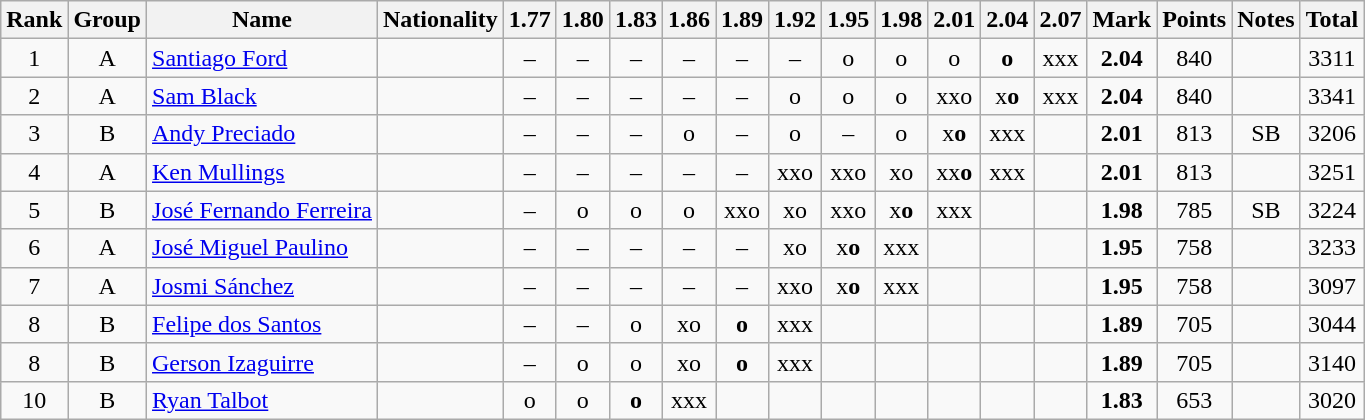<table class="wikitable sortable" style="text-align:center">
<tr>
<th>Rank</th>
<th>Group</th>
<th>Name</th>
<th>Nationality</th>
<th>1.77</th>
<th>1.80</th>
<th>1.83</th>
<th>1.86</th>
<th>1.89</th>
<th>1.92</th>
<th>1.95</th>
<th>1.98</th>
<th>2.01</th>
<th>2.04</th>
<th>2.07</th>
<th>Mark</th>
<th>Points</th>
<th>Notes</th>
<th>Total</th>
</tr>
<tr>
<td>1</td>
<td>A</td>
<td align=left><a href='#'>Santiago Ford</a></td>
<td align=left></td>
<td>–</td>
<td>–</td>
<td>–</td>
<td>–</td>
<td>–</td>
<td>–</td>
<td>o</td>
<td>o</td>
<td>o</td>
<td><strong>o</strong></td>
<td>xxx</td>
<td><strong>2.04</strong></td>
<td>840</td>
<td></td>
<td>3311</td>
</tr>
<tr>
<td>2</td>
<td>A</td>
<td align=left><a href='#'>Sam Black</a></td>
<td align=left></td>
<td>–</td>
<td>–</td>
<td>–</td>
<td>–</td>
<td>–</td>
<td>o</td>
<td>o</td>
<td>o</td>
<td>xxo</td>
<td>x<strong>o</strong></td>
<td>xxx</td>
<td><strong>2.04</strong></td>
<td>840</td>
<td></td>
<td>3341</td>
</tr>
<tr>
<td>3</td>
<td>B</td>
<td align=left><a href='#'>Andy Preciado</a></td>
<td align=left></td>
<td>–</td>
<td>–</td>
<td>–</td>
<td>o</td>
<td>–</td>
<td>o</td>
<td>–</td>
<td>o</td>
<td>x<strong>o</strong></td>
<td>xxx</td>
<td></td>
<td><strong>2.01</strong></td>
<td>813</td>
<td>SB</td>
<td>3206</td>
</tr>
<tr>
<td>4</td>
<td>A</td>
<td align=left><a href='#'>Ken Mullings</a></td>
<td align=left></td>
<td>–</td>
<td>–</td>
<td>–</td>
<td>–</td>
<td>–</td>
<td>xxo</td>
<td>xxo</td>
<td>xo</td>
<td>xx<strong>o</strong></td>
<td>xxx</td>
<td></td>
<td><strong>2.01</strong></td>
<td>813</td>
<td></td>
<td>3251</td>
</tr>
<tr>
<td>5</td>
<td>B</td>
<td align=left><a href='#'>José Fernando Ferreira</a></td>
<td align=left></td>
<td>–</td>
<td>o</td>
<td>o</td>
<td>o</td>
<td>xxo</td>
<td>xo</td>
<td>xxo</td>
<td>x<strong>o</strong></td>
<td>xxx</td>
<td></td>
<td></td>
<td><strong>1.98</strong></td>
<td>785</td>
<td>SB</td>
<td>3224</td>
</tr>
<tr>
<td>6</td>
<td>A</td>
<td align=left><a href='#'>José Miguel Paulino</a></td>
<td align=left></td>
<td>–</td>
<td>–</td>
<td>–</td>
<td>–</td>
<td>–</td>
<td>xo</td>
<td>x<strong>o</strong></td>
<td>xxx</td>
<td></td>
<td></td>
<td></td>
<td><strong>1.95</strong></td>
<td>758</td>
<td></td>
<td>3233</td>
</tr>
<tr>
<td>7</td>
<td>A</td>
<td align=left><a href='#'>Josmi Sánchez</a></td>
<td align=left></td>
<td>–</td>
<td>–</td>
<td>–</td>
<td>–</td>
<td>–</td>
<td>xxo</td>
<td>x<strong>o</strong></td>
<td>xxx</td>
<td></td>
<td></td>
<td></td>
<td><strong>1.95</strong></td>
<td>758</td>
<td></td>
<td>3097</td>
</tr>
<tr>
<td>8</td>
<td>B</td>
<td align=left><a href='#'>Felipe dos Santos</a></td>
<td align=left></td>
<td>–</td>
<td>–</td>
<td>o</td>
<td>xo</td>
<td><strong>o</strong></td>
<td>xxx</td>
<td></td>
<td></td>
<td></td>
<td></td>
<td></td>
<td><strong>1.89</strong></td>
<td>705</td>
<td></td>
<td>3044</td>
</tr>
<tr>
<td>8</td>
<td>B</td>
<td align=left><a href='#'>Gerson Izaguirre</a></td>
<td align=left></td>
<td>–</td>
<td>o</td>
<td>o</td>
<td>xo</td>
<td><strong>o</strong></td>
<td>xxx</td>
<td></td>
<td></td>
<td></td>
<td></td>
<td></td>
<td><strong>1.89</strong></td>
<td>705</td>
<td></td>
<td>3140</td>
</tr>
<tr>
<td>10</td>
<td>B</td>
<td align=left><a href='#'>Ryan Talbot</a></td>
<td align=left></td>
<td>o</td>
<td>o</td>
<td><strong>o</strong></td>
<td>xxx</td>
<td></td>
<td></td>
<td></td>
<td></td>
<td></td>
<td></td>
<td></td>
<td><strong>1.83</strong></td>
<td>653</td>
<td></td>
<td>3020</td>
</tr>
</table>
